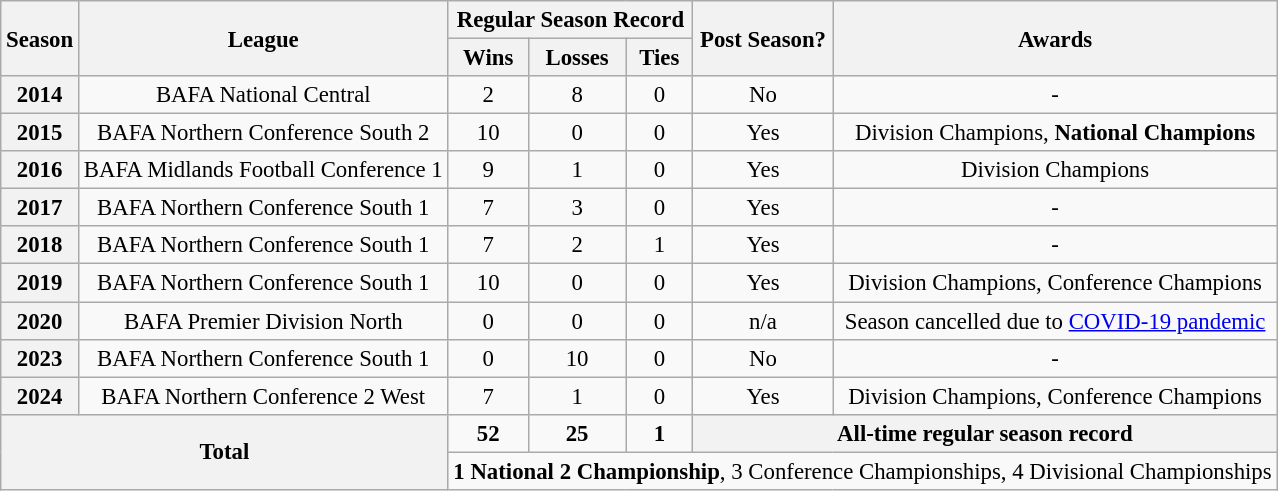<table class="wikitable" style="text-align:center; font-size:95%">
<tr>
<th rowspan="2">Season</th>
<th rowspan="2">League</th>
<th colspan="3">Regular Season Record</th>
<th rowspan="2">Post Season?</th>
<th rowspan="2">Awards</th>
</tr>
<tr>
<th>Wins</th>
<th>Losses</th>
<th>Ties</th>
</tr>
<tr>
<th align="center">2014</th>
<td align="center">BAFA National Central</td>
<td align="center">2</td>
<td align="center">8</td>
<td align="center">0</td>
<td align="center">No</td>
<td align="center"><em>-</em></td>
</tr>
<tr>
<th align="center">2015</th>
<td align="center">BAFA Northern Conference South 2</td>
<td align="center">10</td>
<td align="center">0</td>
<td align="center">0</td>
<td align="center">Yes</td>
<td align="center">Division Champions, <strong>National Champions</strong></td>
</tr>
<tr>
<th align="center">2016</th>
<td align="center">BAFA Midlands Football Conference 1</td>
<td align="center">9</td>
<td align="center">1</td>
<td align="center">0</td>
<td align="center">Yes</td>
<td align="center">Division Champions</td>
</tr>
<tr>
<th align="center">2017</th>
<td align="center">BAFA Northern Conference South 1</td>
<td align="center">7</td>
<td align="center">3</td>
<td align="center">0</td>
<td align="center">Yes</td>
<td align="center"><em>-</em></td>
</tr>
<tr>
<th align="center">2018</th>
<td align="center">BAFA Northern Conference South 1</td>
<td align="center">7</td>
<td align="center">2</td>
<td align="center">1</td>
<td align="center">Yes</td>
<td align="center"><em>-</em></td>
</tr>
<tr>
<th align="center">2019</th>
<td align="center">BAFA Northern Conference South 1</td>
<td align="center">10</td>
<td align="center">0</td>
<td align="center">0</td>
<td align="center">Yes</td>
<td align="center">Division Champions, Conference Champions</td>
</tr>
<tr>
<th align="center">2020</th>
<td align="center">BAFA Premier Division North</td>
<td align="center">0</td>
<td align="center">0</td>
<td align="center">0</td>
<td align="center">n/a</td>
<td align="center">Season cancelled due to <a href='#'>COVID-19 pandemic</a></td>
</tr>
<tr>
<th align="center">2023</th>
<td align="center">BAFA Northern Conference South 1</td>
<td align="center">0</td>
<td align="center">10</td>
<td align="center">0</td>
<td align="center">No</td>
<td align="center">-</td>
</tr>
<tr>
<th align="center">2024</th>
<td align="center">BAFA Northern Conference 2 West</td>
<td align="center">7</td>
<td align="center">1</td>
<td align="center">0</td>
<td align="center">Yes</td>
<td align="center">Division Champions, Conference Champions</td>
</tr>
<tr>
<th colspan="2" rowspan="4" align="center">Total</th>
<td align="center"><strong>52</strong></td>
<td align="center"><strong>25</strong></td>
<td align="center"><strong>1</strong></td>
<th colspan="3" align="center">All-time regular season record</th>
</tr>
<tr>
<td colspan="6" align="center"><strong>1 National 2 Championship</strong>, 3 Conference Championships, 4 Divisional Championships</td>
</tr>
</table>
